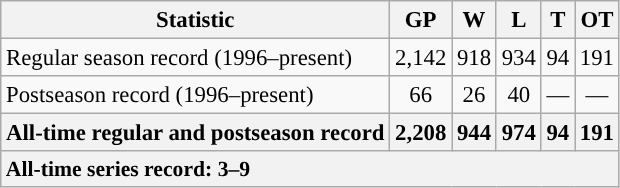<table class="wikitable" style="text-align:center; font-size:95%">
<tr>
<th>Statistic</th>
<th>GP</th>
<th>W</th>
<th>L</th>
<th>T</th>
<th>OT</th>
</tr>
<tr>
<td style="text-align:left;">Regular season record (1996–present)</td>
<td>2,142</td>
<td>918</td>
<td>934</td>
<td>94</td>
<td>191</td>
</tr>
<tr>
<td style="text-align:left;">Postseason record (1996–present)</td>
<td>66</td>
<td>26</td>
<td>40</td>
<td>—</td>
<td>—</td>
</tr>
<tr>
<th style="text-align:left;">All-time regular and postseason record</th>
<th>2,208</th>
<th>944</th>
<th>974</th>
<th>94</th>
<th>191</th>
</tr>
<tr>
<th colspan="6" style="text-align:left; font-size:95%">All-time series record: 3–9</th>
</tr>
</table>
